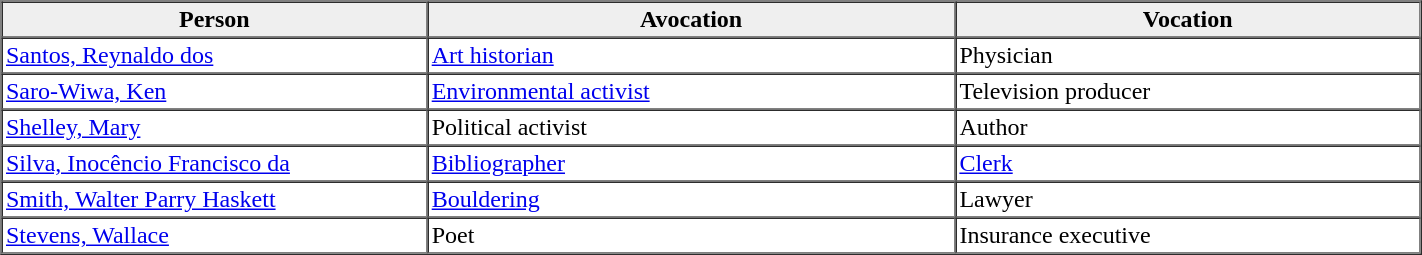<table border=1 cellpadding=2 cellspacing=0 width=75%>
<tr style="background:#efefef">
<th width=30%>Person</th>
<th>Avocation</th>
<th>Vocation</th>
</tr>
<tr>
<td><a href='#'>Santos, Reynaldo dos</a></td>
<td><a href='#'>Art historian</a></td>
<td>Physician</td>
</tr>
<tr>
<td><a href='#'>Saro-Wiwa, Ken</a></td>
<td><a href='#'>Environmental activist</a></td>
<td>Television producer</td>
</tr>
<tr>
<td><a href='#'>Shelley, Mary</a></td>
<td>Political activist</td>
<td>Author</td>
</tr>
<tr>
<td><a href='#'>Silva, Inocêncio Francisco da</a></td>
<td><a href='#'>Bibliographer</a></td>
<td><a href='#'>Clerk</a></td>
</tr>
<tr>
<td><a href='#'>Smith, Walter Parry Haskett</a></td>
<td><a href='#'>Bouldering</a></td>
<td>Lawyer</td>
</tr>
<tr>
<td><a href='#'>Stevens, Wallace</a></td>
<td>Poet</td>
<td>Insurance executive</td>
</tr>
</table>
